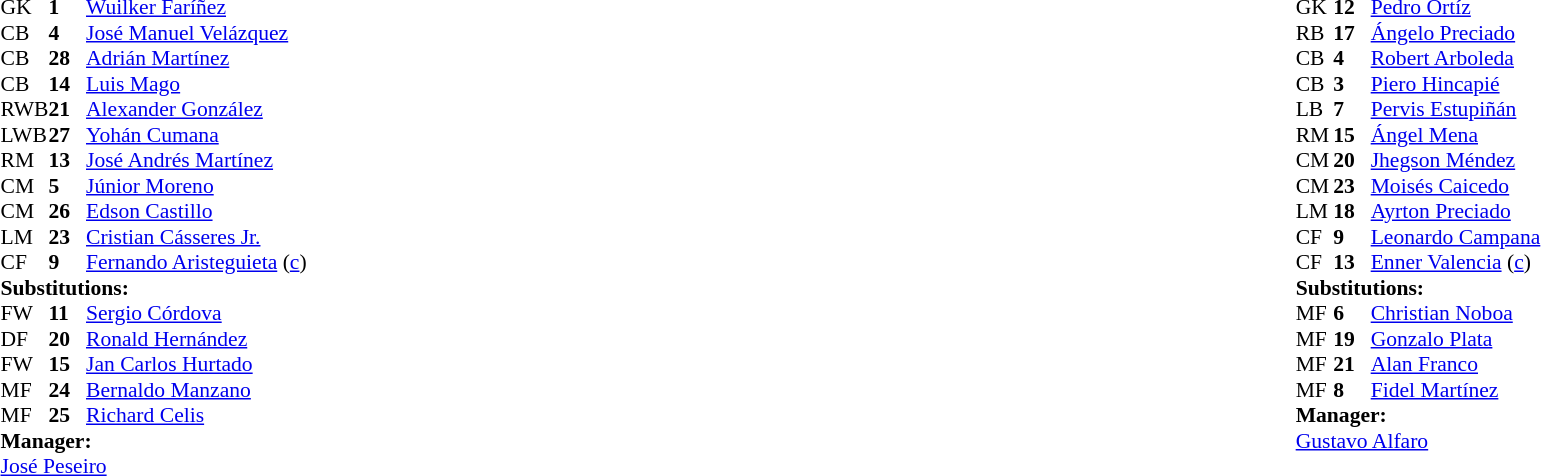<table width="100%">
<tr>
<td valign="top" width="40%"><br><table style="font-size:90%" cellspacing="0" cellpadding="0">
<tr>
<th width=25></th>
<th width=25></th>
</tr>
<tr>
<td>GK</td>
<td><strong>1</strong></td>
<td><a href='#'>Wuilker Faríñez</a></td>
</tr>
<tr>
<td>CB</td>
<td><strong>4</strong></td>
<td><a href='#'>José Manuel Velázquez</a></td>
</tr>
<tr>
<td>CB</td>
<td><strong>28</strong></td>
<td><a href='#'>Adrián Martínez</a></td>
</tr>
<tr>
<td>CB</td>
<td><strong>14</strong></td>
<td><a href='#'>Luis Mago</a></td>
</tr>
<tr>
<td>RWB</td>
<td><strong>21</strong></td>
<td><a href='#'>Alexander González</a></td>
</tr>
<tr>
<td>LWB</td>
<td><strong>27</strong></td>
<td><a href='#'>Yohán Cumana</a></td>
<td></td>
<td></td>
</tr>
<tr>
<td>RM</td>
<td><strong>13</strong></td>
<td><a href='#'>José Andrés Martínez</a></td>
<td></td>
<td></td>
</tr>
<tr>
<td>CM</td>
<td><strong>5</strong></td>
<td><a href='#'>Júnior Moreno</a></td>
<td></td>
<td></td>
</tr>
<tr>
<td>CM</td>
<td><strong>26</strong></td>
<td><a href='#'>Edson Castillo</a></td>
</tr>
<tr>
<td>LM</td>
<td><strong>23</strong></td>
<td><a href='#'>Cristian Cásseres Jr.</a></td>
<td></td>
<td></td>
</tr>
<tr>
<td>CF</td>
<td><strong>9</strong></td>
<td><a href='#'>Fernando Aristeguieta</a> (<a href='#'>c</a>)</td>
<td></td>
<td></td>
</tr>
<tr>
<td colspan=3><strong>Substitutions:</strong></td>
</tr>
<tr>
<td>FW</td>
<td><strong>11</strong></td>
<td><a href='#'>Sergio Córdova</a></td>
<td></td>
<td></td>
</tr>
<tr>
<td>DF</td>
<td><strong>20</strong></td>
<td><a href='#'>Ronald Hernández</a></td>
<td></td>
<td></td>
</tr>
<tr>
<td>FW</td>
<td><strong>15</strong></td>
<td><a href='#'>Jan Carlos Hurtado</a></td>
<td></td>
<td></td>
</tr>
<tr>
<td>MF</td>
<td><strong>24</strong></td>
<td><a href='#'>Bernaldo Manzano</a></td>
<td></td>
<td></td>
</tr>
<tr>
<td>MF</td>
<td><strong>25</strong></td>
<td><a href='#'>Richard Celis</a></td>
<td></td>
<td></td>
</tr>
<tr>
<td colspan=3><strong>Manager:</strong></td>
</tr>
<tr>
<td colspan=3> <a href='#'>José Peseiro</a></td>
</tr>
</table>
</td>
<td valign="top"></td>
<td valign="top" width="50%"><br><table style="font-size:90%; margin:auto" cellspacing="0" cellpadding="0">
<tr>
<th width=25></th>
<th width=25></th>
</tr>
<tr>
<td>GK</td>
<td><strong>12</strong></td>
<td><a href='#'>Pedro Ortíz</a></td>
</tr>
<tr>
<td>RB</td>
<td><strong>17</strong></td>
<td><a href='#'>Ángelo Preciado</a></td>
<td></td>
</tr>
<tr>
<td>CB</td>
<td><strong>4</strong></td>
<td><a href='#'>Robert Arboleda</a></td>
</tr>
<tr>
<td>CB</td>
<td><strong>3</strong></td>
<td><a href='#'>Piero Hincapié</a></td>
</tr>
<tr>
<td>LB</td>
<td><strong>7</strong></td>
<td><a href='#'>Pervis Estupiñán</a></td>
</tr>
<tr>
<td>RM</td>
<td><strong>15</strong></td>
<td><a href='#'>Ángel Mena</a></td>
<td></td>
<td></td>
</tr>
<tr>
<td>CM</td>
<td><strong>20</strong></td>
<td><a href='#'>Jhegson Méndez</a></td>
<td></td>
<td></td>
</tr>
<tr>
<td>CM</td>
<td><strong>23</strong></td>
<td><a href='#'>Moisés Caicedo</a></td>
<td></td>
</tr>
<tr>
<td>LM</td>
<td><strong>18</strong></td>
<td><a href='#'>Ayrton Preciado</a></td>
<td></td>
<td></td>
</tr>
<tr>
<td>CF</td>
<td><strong>9</strong></td>
<td><a href='#'>Leonardo Campana</a></td>
</tr>
<tr>
<td>CF</td>
<td><strong>13</strong></td>
<td><a href='#'>Enner Valencia</a> (<a href='#'>c</a>)</td>
<td></td>
<td></td>
</tr>
<tr>
<td colspan=3><strong>Substitutions:</strong></td>
</tr>
<tr>
<td>MF</td>
<td><strong>6</strong></td>
<td><a href='#'>Christian Noboa</a></td>
<td></td>
<td></td>
</tr>
<tr>
<td>MF</td>
<td><strong>19</strong></td>
<td><a href='#'>Gonzalo Plata</a></td>
<td></td>
<td></td>
</tr>
<tr>
<td>MF</td>
<td><strong>21</strong></td>
<td><a href='#'>Alan Franco</a></td>
<td></td>
<td></td>
</tr>
<tr>
<td>MF</td>
<td><strong>8</strong></td>
<td><a href='#'>Fidel Martínez</a></td>
<td></td>
<td></td>
</tr>
<tr>
<td colspan=3><strong>Manager:</strong></td>
</tr>
<tr>
<td colspan=3> <a href='#'>Gustavo Alfaro</a></td>
</tr>
</table>
</td>
</tr>
</table>
